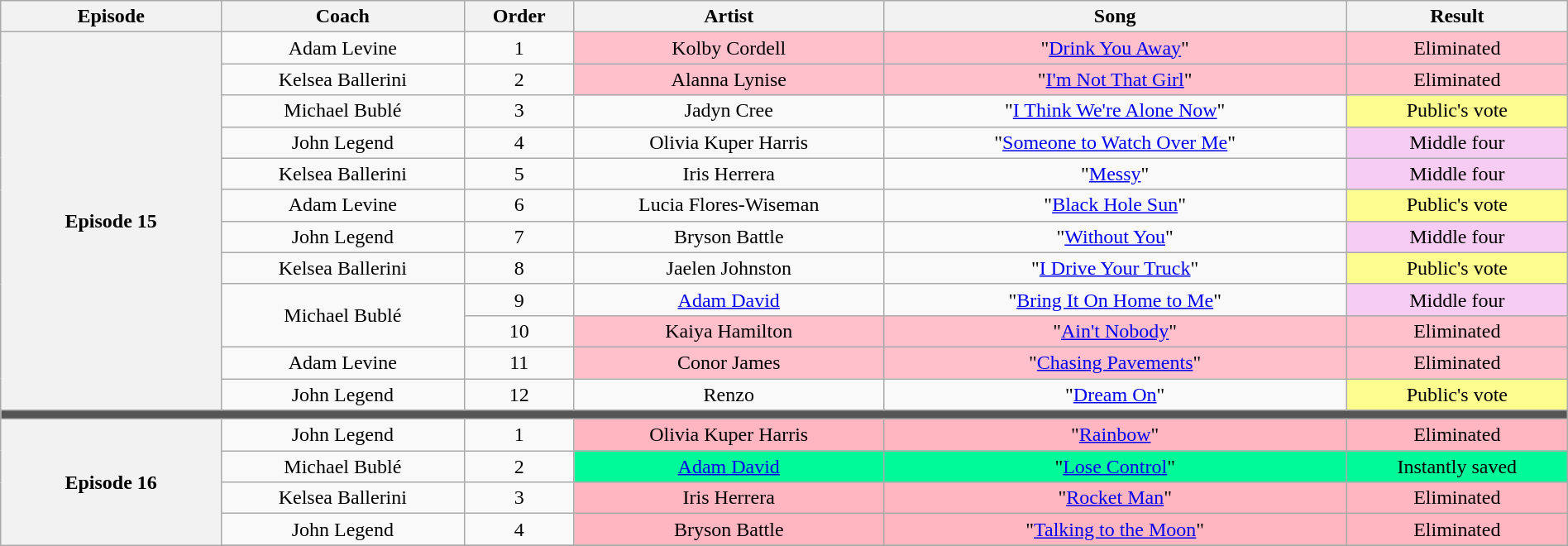<table class="wikitable" style="text-align:center; width:100%">
<tr>
<th style="width:10%">Episode</th>
<th style="width:11%">Coach</th>
<th style="width:05%">Order</th>
<th style="width:14%">Artist</th>
<th style="width:21%">Song</th>
<th style="width:10%">Result</th>
</tr>
<tr>
<th scope="row" rowspan="12">Episode 15<br></th>
<td>Adam Levine</td>
<td>1</td>
<td style="background:pink">Kolby Cordell</td>
<td style="background:pink">"<a href='#'>Drink You Away</a>"</td>
<td style="background:pink">Eliminated</td>
</tr>
<tr>
<td>Kelsea Ballerini</td>
<td>2</td>
<td style="background:pink">Alanna Lynise</td>
<td style="background:pink">"<a href='#'>I'm Not That Girl</a>"</td>
<td style="background:pink">Eliminated</td>
</tr>
<tr>
<td>Michael Bublé</td>
<td>3</td>
<td>Jadyn Cree</td>
<td>"<a href='#'>I Think We're Alone Now</a>"</td>
<td style="background:#fdfc8f">Public's vote</td>
</tr>
<tr>
<td>John Legend</td>
<td>4</td>
<td>Olivia Kuper Harris</td>
<td>"<a href='#'>Someone to Watch Over Me</a>"</td>
<td style="background:#f7ccf2">Middle four</td>
</tr>
<tr>
<td>Kelsea Ballerini</td>
<td>5</td>
<td>Iris Herrera</td>
<td>"<a href='#'>Messy</a>"</td>
<td style="background:#f7ccf2">Middle four</td>
</tr>
<tr>
<td>Adam Levine</td>
<td>6</td>
<td>Lucia Flores-Wiseman</td>
<td>"<a href='#'>Black Hole Sun</a>"</td>
<td style="background:#fdfc8f">Public's vote</td>
</tr>
<tr>
<td>John Legend</td>
<td>7</td>
<td>Bryson Battle</td>
<td>"<a href='#'>Without You</a>"</td>
<td style="background:#f7ccf2">Middle four</td>
</tr>
<tr>
<td>Kelsea Ballerini</td>
<td>8</td>
<td>Jaelen Johnston</td>
<td>"<a href='#'>I Drive Your Truck</a>"</td>
<td style="background:#fdfc8f">Public's vote</td>
</tr>
<tr>
<td rowspan="2">Michael Bublé</td>
<td>9</td>
<td><a href='#'>Adam David</a></td>
<td>"<a href='#'>Bring It On Home to Me</a>"</td>
<td style="background:#f7ccf2">Middle four</td>
</tr>
<tr>
<td>10</td>
<td style="background:pink">Kaiya Hamilton</td>
<td style="background:pink">"<a href='#'>Ain't Nobody</a>"</td>
<td style="background:pink">Eliminated</td>
</tr>
<tr>
<td>Adam Levine</td>
<td>11</td>
<td style="background:pink">Conor James</td>
<td style="background:pink">"<a href='#'>Chasing Pavements</a>"</td>
<td style="background:pink">Eliminated</td>
</tr>
<tr>
<td>John Legend</td>
<td>12</td>
<td>Renzo</td>
<td>"<a href='#'>Dream On</a>"</td>
<td style="background:#fdfc8f">Public's vote</td>
</tr>
<tr>
<td colspan="8" style="background:#555"></td>
</tr>
<tr>
<th rowspan="8" scope="row">Episode 16<br> </th>
<td>John Legend</td>
<td>1</td>
<td style="background:lightpink">Olivia Kuper Harris</td>
<td style="background:lightpink">"<a href='#'>Rainbow</a>"</td>
<td style="background:lightpink">Eliminated</td>
</tr>
<tr>
<td>Michael Bublé</td>
<td>2</td>
<td style="background:#00fa9a"><a href='#'>Adam David</a></td>
<td style="background:#00fa9a">"<a href='#'>Lose Control</a>"</td>
<td style="background:#00fa9a">Instantly saved</td>
</tr>
<tr>
<td>Kelsea Ballerini</td>
<td>3</td>
<td style="background:lightpink">Iris Herrera</td>
<td style="background:lightpink">"<a href='#'>Rocket Man</a>"</td>
<td style="background:lightpink">Eliminated</td>
</tr>
<tr>
<td>John Legend</td>
<td>4</td>
<td style="background:lightpink">Bryson Battle</td>
<td style="background:lightpink">"<a href='#'>Talking to the Moon</a>"</td>
<td style="background:lightpink">Eliminated</td>
</tr>
<tr>
</tr>
</table>
